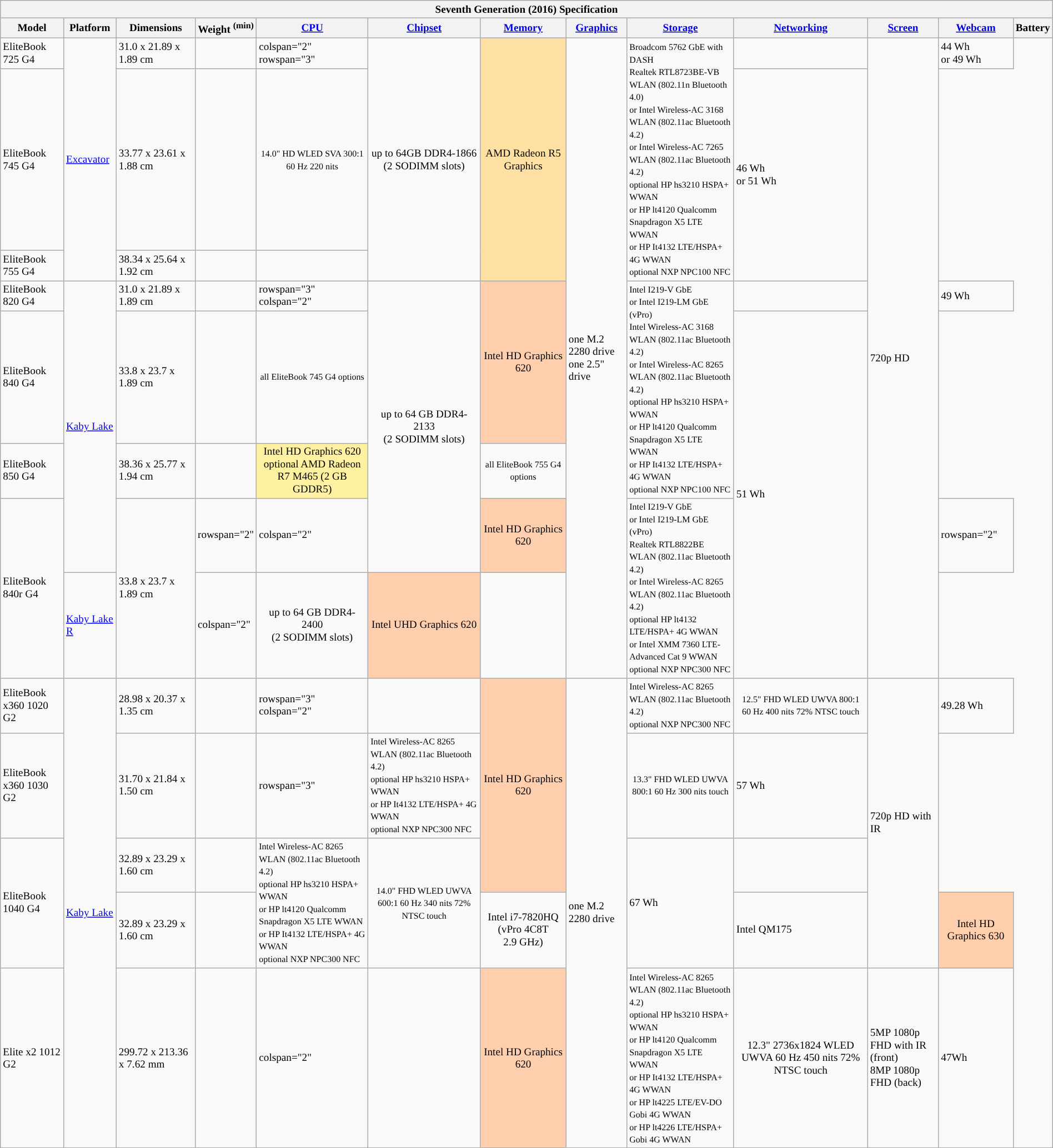<table class="wikitable mw-collapsible mw-collapsed" style="font-size: 80%; width: 100%;">
<tr>
<th colspan="13">Seventh Generation (2016) Specification</th>
</tr>
<tr>
<th width="6%">Model</th>
<th>Platform</th>
<th>Dimensions</th>
<th>Weight <sup>(min)</sup></th>
<th><a href='#'>CPU</a></th>
<th><a href='#'>Chipset</a></th>
<th><a href='#'>Memory</a></th>
<th><a href='#'>Graphics</a></th>
<th><a href='#'>Storage</a></th>
<th><a href='#'>Networking</a></th>
<th><a href='#'>Screen</a></th>
<th><a href='#'>Webcam</a></th>
<th>Battery</th>
</tr>
<tr>
<td>EliteBook 725 G4 </td>
<td rowspan="3"><a href='#'>Excavator</a></td>
<td>31.0 x 21.89 x 1.89 cm</td>
<td></td>
<td>colspan="2" rowspan="3" </td>
<td rowspan="3" style="text-align:center;background:">up to 64GB DDR4-1866<br>(2 SODIMM slots)</td>
<td rowspan="3" style="text-align:center;background:#fee0a3;">AMD Radeon R5 Graphics<br></td>
<td rowspan="8">one M.2 2280 drive<br>one 2.5" drive</td>
<td rowspan="3"><small>Broadcom 5762 GbE with DASH<br>Realtek RTL8723BE-VB WLAN (802.11n Bluetooth 4.0)<br><span>or Intel Wireless-AC 3168 WLAN (802.11ac Bluetooth 4.2)<br>or Intel Wireless-AC 7265 WLAN (802.11ac Bluetooth 4.2)</span><br>optional HP hs3210 HSPA+ WWAN<br><span>or HP lt4120 Qualcomm Snapdragon X5 LTE WWAN<br>or HP It4132 LTE/HSPA+ 4G WWAN</span><br>optional NXP NPC100 NFC</small></td>
<td></td>
<td rowspan="8">720p HD</td>
<td>44 Wh<br><span>or 49 Wh</span></td>
</tr>
<tr>
<td>EliteBook 745 G4 </td>
<td>33.77 x 23.61 x 1.88 cm</td>
<td></td>
<td style="text-align:center;background:"><small>14.0" HD WLED SVA 300:1 60 Hz 220 nits<br></small></td>
<td rowspan="2">46 Wh<br><span>or 51 Wh</span></td>
</tr>
<tr>
<td>EliteBook 755 G4 </td>
<td>38.34 x 25.64 x 1.92 cm</td>
<td></td>
<td></td>
</tr>
<tr>
<td>EliteBook 820 G4 </td>
<td rowspan="4"><a href='#'>Kaby Lake</a></td>
<td>31.0 x 21.89 x 1.89 cm</td>
<td></td>
<td>rowspan="3" colspan="2" </td>
<td rowspan="4" style="text-align:center;background:">up to 64 GB DDR4-2133<br>(2 SODIMM slots)</td>
<td rowspan="2" style="text-align:center;background:#ffcead;">Intel HD Graphics 620</td>
<td rowspan="3"><small>Intel I219-V GbE<br><span>or Intel I219-LM GbE (vPro)</span><br>Intel Wireless-AC 3168 WLAN (802.11ac Bluetooth 4.2)<br><span>or Intel Wireless-AC 8265 WLAN (802.11ac Bluetooth 4.2)</span><br>optional HP hs3210 HSPA+ WWAN<br><span>or HP lt4120 Qualcomm Snapdragon X5 LTE WWAN<br>or HP It4132 LTE/HSPA+ 4G WWAN</span><br>optional NXP NPC100 NFC</small></td>
<td></td>
<td>49 Wh</td>
</tr>
<tr>
<td>EliteBook 840 G4 </td>
<td>33.8 x 23.7 x 1.89 cm</td>
<td></td>
<td style="text-align:center;background:"><small>all EliteBook 745 G4 options<br></small></td>
<td rowspan="4">51 Wh</td>
</tr>
<tr>
<td>EliteBook 850 G4 </td>
<td>38.36 x 25.77 x 1.94 cm</td>
<td></td>
<td style="text-align:center;background:#fdf1a1;">Intel HD Graphics 620<br> optional AMD Radeon R7 M465 (2 GB GDDR5)</td>
<td style="text-align:center;background:"><small>all EliteBook 755 G4 options<br></small></td>
</tr>
<tr>
<td rowspan="2">EliteBook 840r G4 </td>
<td rowspan="2">33.8 x 23.7 x 1.89 cm</td>
<td>rowspan="2" </td>
<td>colspan="2" </td>
<td style="text-align:center;background:#ffcead;">Intel HD Graphics 620</td>
<td rowspan="2"><small>Intel I219-V GbE<br><span>or Intel I219-LM GbE (vPro)</span><br>Realtek RTL8822BE WLAN (802.11ac Bluetooth 4.2)<br><span>or Intel Wireless-AC 8265 WLAN (802.11ac Bluetooth 4.2)</span><br>optional HP lt4132 LTE/HSPA+ 4G WWAN<br><span>or Intel XMM 7360 LTE-Advanced Cat 9 WWAN</span><br>optional NXP NPC300 NFC</small></td>
<td>rowspan="2" </td>
</tr>
<tr>
<td><a href='#'>Kaby Lake R</a></td>
<td>colspan="2" </td>
<td style="text-align:center;background:">up to 64 GB DDR4-2400<br>(2 SODIMM slots)</td>
<td style="text-align:center;background:#ffcead;">Intel UHD Graphics 620</td>
</tr>
<tr>
<td>EliteBook x360 1020 G2 </td>
<td rowspan="5"><a href='#'>Kaby Lake</a></td>
<td>28.98 x 20.37 x 1.35 cm</td>
<td></td>
<td>rowspan="3" colspan="2" </td>
<td></td>
<td rowspan="3" style="text-align:center;background:#ffcead;">Intel HD Graphics 620</td>
<td rowspan="5">one M.2 2280 drive</td>
<td><small>Intel Wireless-AC 8265 WLAN (802.11ac Bluetooth 4.2)<br>optional NXP NPC300 NFC</small></td>
<td style="text-align:center;background:"><small>12.5" FHD WLED UWVA 800:1 60 Hz 400 nits 72% NTSC touch<br></small></td>
<td rowspan="4">720p HD with IR</td>
<td>49.28 Wh</td>
</tr>
<tr>
<td>EliteBook x360 1030 G2 </td>
<td>31.70 x 21.84 x 1.50 cm</td>
<td></td>
<td>rowspan="3" </td>
<td><small>Intel Wireless-AC 8265 WLAN (802.11ac Bluetooth 4.2)<br>optional HP hs3210 HSPA+ WWAN<br><span>or HP It4132 LTE/HSPA+ 4G WWAN<br></span>optional NXP NPC300 NFC</small></td>
<td style="text-align:center;background:"><small>13.3" FHD WLED UWVA 800:1 60 Hz 300 nits touch<br></small></td>
<td>57 Wh</td>
</tr>
<tr>
<td rowspan="2">EliteBook 1040 G4 </td>
<td>32.89 x 23.29 x 1.60 cm</td>
<td></td>
<td rowspan="2"><small>Intel Wireless-AC 8265 WLAN (802.11ac Bluetooth 4.2)<br>optional HP hs3210 HSPA+ WWAN<br><span>or HP lt4120 Qualcomm Snapdragon X5 LTE WWAN<br>or HP It4132 LTE/HSPA+ 4G WWAN<br></span>optional NXP NPC300 NFC</small></td>
<td rowspan="2" style="text-align:center;background:"><small>14.0" FHD WLED UWVA 600:1 60 Hz 340 nits 72% NTSC touch<br></small></td>
<td rowspan="2">67 Wh</td>
</tr>
<tr>
<td>32.89 x 23.29 x 1.60 cm</td>
<td></td>
<td style="text-align:center;background:">Intel i7-7820HQ (vPro 4C8T 2.9 GHz)</td>
<td>Intel QM175</td>
<td style="text-align:center;background:#ffcead;">Intel HD Graphics 630</td>
</tr>
<tr>
<td>Elite x2 1012 G2 </td>
<td>299.72 x 213.36 x 7.62 mm</td>
<td></td>
<td>colspan="2" </td>
<td></td>
<td style="text-align:center;background:#ffcead;">Intel HD Graphics 620</td>
<td><small>Intel Wireless-AC 8265 WLAN (802.11ac Bluetooth 4.2)<br>optional HP hs3210 HSPA+ WWAN<br><span>or HP lt4120 Qualcomm Snapdragon X5 LTE WWAN<br>or HP It4132 LTE/HSPA+ 4G WWAN<br>or HP lt4225 LTE/EV-DO Gobi 4G WWAN<br>or HP lt4226 LTE/HSPA+ Gobi 4G WWAN</span></small></td>
<td style="text-align:center;background:">12.3" 2736x1824 WLED UWVA 60 Hz 450 nits 72% NTSC touch</td>
<td>5MP 1080p FHD with IR (front)<br>8MP 1080p FHD (back)</td>
<td>47Wh</td>
</tr>
</table>
